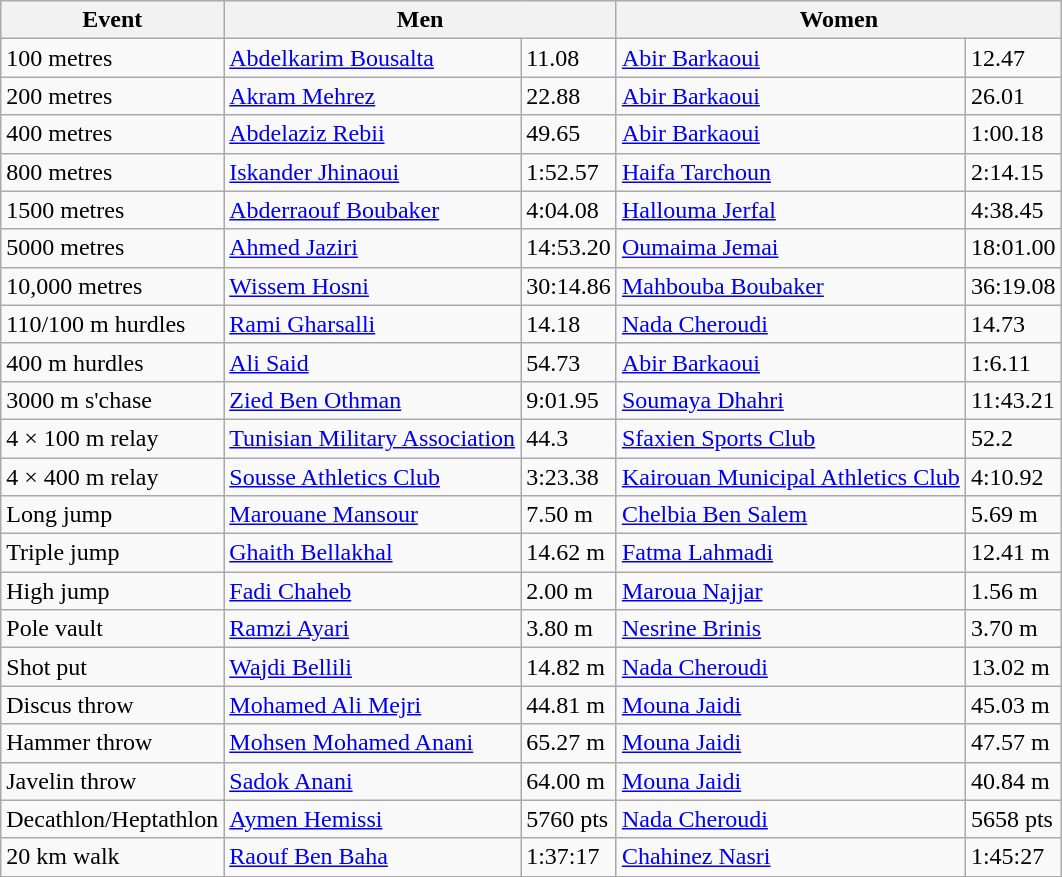<table class=wikitable>
<tr>
<th>Event</th>
<th colspan=2>Men</th>
<th colspan=2>Women</th>
</tr>
<tr>
<td>100 metres</td>
<td><a href='#'>Abdelkarim Bousalta</a></td>
<td>11.08</td>
<td><a href='#'>Abir Barkaoui</a></td>
<td>12.47</td>
</tr>
<tr>
<td>200 metres</td>
<td><a href='#'>Akram Mehrez</a></td>
<td>22.88</td>
<td><a href='#'>Abir Barkaoui</a></td>
<td>26.01</td>
</tr>
<tr>
<td>400 metres</td>
<td><a href='#'>Abdelaziz Rebii</a></td>
<td>49.65</td>
<td><a href='#'>Abir Barkaoui</a></td>
<td>1:00.18</td>
</tr>
<tr>
<td>800 metres</td>
<td><a href='#'>Iskander Jhinaoui</a></td>
<td>1:52.57</td>
<td><a href='#'>Haifa Tarchoun</a></td>
<td>2:14.15</td>
</tr>
<tr>
<td>1500 metres</td>
<td><a href='#'>Abderraouf Boubaker</a></td>
<td>4:04.08</td>
<td><a href='#'>Hallouma Jerfal</a></td>
<td>4:38.45</td>
</tr>
<tr>
<td>5000 metres</td>
<td><a href='#'>Ahmed Jaziri</a></td>
<td>14:53.20</td>
<td><a href='#'>Oumaima Jemai</a></td>
<td>18:01.00</td>
</tr>
<tr>
<td>10,000 metres</td>
<td><a href='#'>Wissem Hosni</a></td>
<td>30:14.86</td>
<td><a href='#'>Mahbouba Boubaker</a></td>
<td>36:19.08</td>
</tr>
<tr>
<td>110/100 m hurdles</td>
<td><a href='#'>Rami Gharsalli</a></td>
<td>14.18</td>
<td><a href='#'>Nada Cheroudi</a></td>
<td>14.73</td>
</tr>
<tr>
<td>400 m hurdles</td>
<td><a href='#'>Ali Said</a></td>
<td>54.73</td>
<td><a href='#'>Abir Barkaoui</a></td>
<td>1:6.11</td>
</tr>
<tr>
<td>3000 m s'chase</td>
<td><a href='#'>Zied Ben Othman</a></td>
<td>9:01.95</td>
<td><a href='#'>Soumaya Dhahri</a></td>
<td>11:43.21</td>
</tr>
<tr>
<td>4 × 100 m relay</td>
<td><a href='#'>Tunisian Military Association</a></td>
<td>44.3</td>
<td><a href='#'>Sfaxien Sports Club</a></td>
<td>52.2</td>
</tr>
<tr>
<td>4 × 400 m relay</td>
<td><a href='#'>Sousse Athletics Club</a></td>
<td>3:23.38</td>
<td><a href='#'>Kairouan Municipal Athletics Club</a></td>
<td>4:10.92</td>
</tr>
<tr>
<td>Long jump</td>
<td><a href='#'>Marouane Mansour</a></td>
<td>7.50 m</td>
<td><a href='#'>Chelbia Ben Salem</a></td>
<td>5.69 m</td>
</tr>
<tr>
<td>Triple jump</td>
<td><a href='#'>Ghaith Bellakhal</a></td>
<td>14.62 m</td>
<td><a href='#'>Fatma Lahmadi</a></td>
<td>12.41 m</td>
</tr>
<tr>
<td>High jump</td>
<td><a href='#'>Fadi Chaheb</a></td>
<td>2.00 m</td>
<td><a href='#'>Maroua Najjar</a></td>
<td>1.56 m</td>
</tr>
<tr>
<td>Pole vault</td>
<td><a href='#'>Ramzi Ayari</a></td>
<td>3.80 m</td>
<td><a href='#'>Nesrine Brinis</a></td>
<td>3.70 m</td>
</tr>
<tr>
<td>Shot put</td>
<td><a href='#'>Wajdi Bellili</a></td>
<td>14.82 m</td>
<td><a href='#'>Nada Cheroudi</a></td>
<td>13.02 m</td>
</tr>
<tr>
<td>Discus throw</td>
<td><a href='#'>Mohamed Ali Mejri</a></td>
<td>44.81 m</td>
<td><a href='#'>Mouna Jaidi</a></td>
<td>45.03 m</td>
</tr>
<tr>
<td>Hammer throw</td>
<td><a href='#'>Mohsen Mohamed Anani</a></td>
<td>65.27 m</td>
<td><a href='#'>Mouna Jaidi</a></td>
<td>47.57 m</td>
</tr>
<tr>
<td>Javelin throw</td>
<td><a href='#'>Sadok Anani</a></td>
<td>64.00 m</td>
<td><a href='#'>Mouna Jaidi</a></td>
<td>40.84 m</td>
</tr>
<tr>
<td>Decathlon/Heptathlon</td>
<td><a href='#'>Aymen Hemissi</a></td>
<td>5760 pts</td>
<td><a href='#'>Nada Cheroudi</a></td>
<td>5658 pts</td>
</tr>
<tr>
<td>20 km walk</td>
<td><a href='#'>Raouf Ben Baha</a></td>
<td>1:37:17</td>
<td><a href='#'>Chahinez Nasri</a></td>
<td>1:45:27</td>
</tr>
</table>
